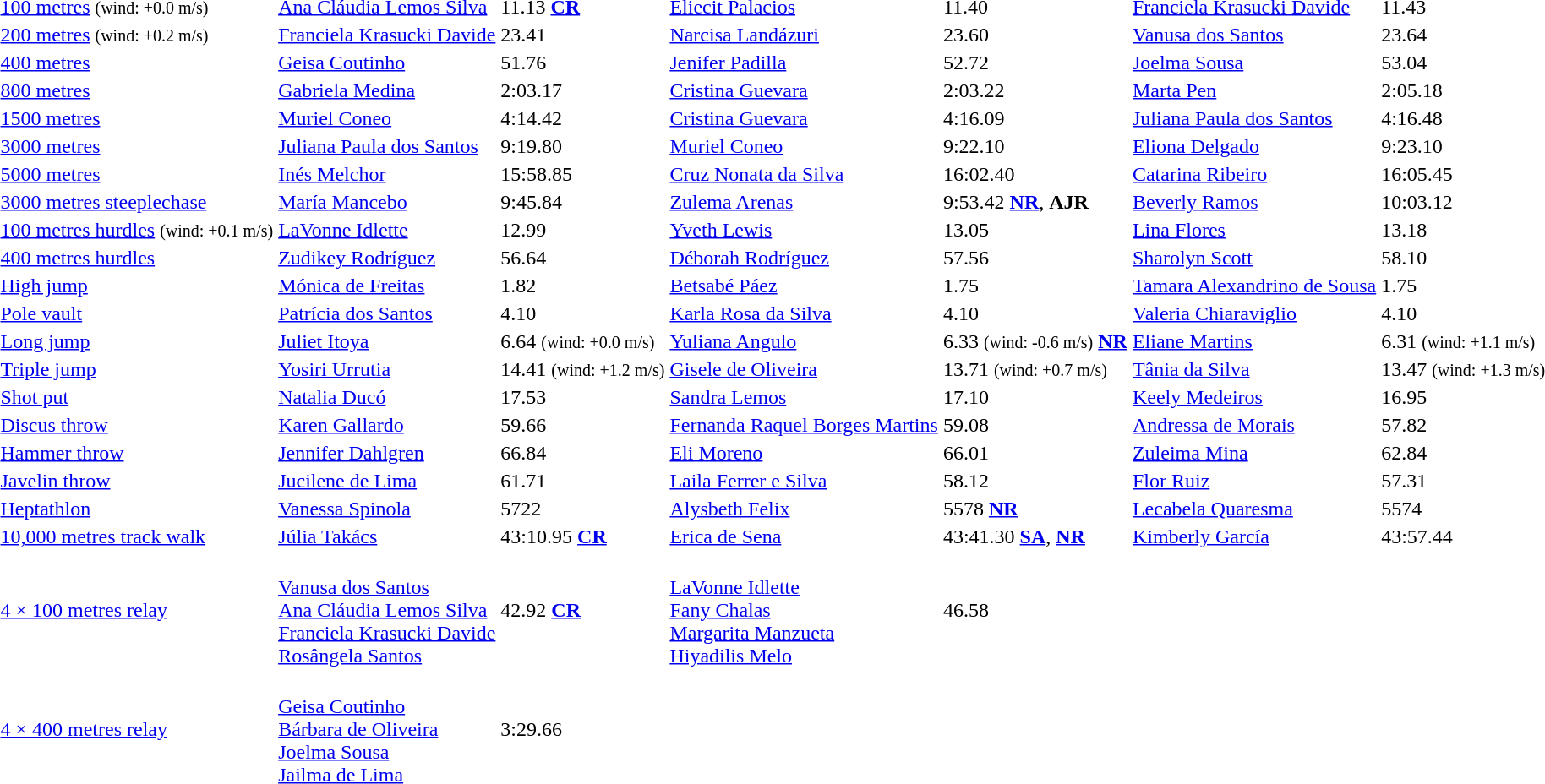<table>
<tr>
<td><a href='#'>100 metres</a> <small>(wind: +0.0 m/s)</small></td>
<td align=left><a href='#'>Ana Cláudia Lemos Silva</a><br> </td>
<td>11.13 <a href='#'><strong>CR</strong></a></td>
<td align=left><a href='#'>Eliecit Palacios</a><br> </td>
<td>11.40</td>
<td align=left><a href='#'>Franciela Krasucki Davide</a><br> </td>
<td>11.43</td>
</tr>
<tr>
<td><a href='#'>200 metres</a> <small>(wind: +0.2 m/s)</small></td>
<td align=left><a href='#'>Franciela Krasucki Davide</a><br> </td>
<td>23.41</td>
<td align=left><a href='#'>Narcisa Landázuri</a><br> </td>
<td>23.60</td>
<td align=left><a href='#'>Vanusa dos Santos</a><br> </td>
<td>23.64</td>
</tr>
<tr>
<td><a href='#'>400 metres</a></td>
<td align=left><a href='#'>Geisa Coutinho</a><br> </td>
<td>51.76</td>
<td align=left><a href='#'>Jenifer Padilla</a><br> </td>
<td>52.72</td>
<td align=left><a href='#'>Joelma Sousa</a><br> </td>
<td>53.04</td>
</tr>
<tr>
<td><a href='#'>800 metres</a></td>
<td align=left><a href='#'>Gabriela Medina</a><br> </td>
<td>2:03.17</td>
<td align=left><a href='#'>Cristina Guevara</a><br> </td>
<td>2:03.22</td>
<td align=left><a href='#'>Marta Pen</a><br> </td>
<td>2:05.18</td>
</tr>
<tr>
<td><a href='#'>1500 metres</a></td>
<td align=left><a href='#'>Muriel Coneo</a><br> </td>
<td>4:14.42</td>
<td align=left><a href='#'>Cristina Guevara</a><br> </td>
<td>4:16.09</td>
<td align=left><a href='#'>Juliana Paula dos Santos</a><br> </td>
<td>4:16.48</td>
</tr>
<tr>
<td><a href='#'>3000 metres</a></td>
<td align=left><a href='#'>Juliana Paula dos Santos</a><br> </td>
<td>9:19.80</td>
<td align=left><a href='#'>Muriel Coneo</a><br> </td>
<td>9:22.10</td>
<td align=left><a href='#'>Eliona Delgado</a><br> </td>
<td>9:23.10</td>
</tr>
<tr>
<td><a href='#'>5000 metres</a></td>
<td align=left><a href='#'>Inés Melchor</a><br> </td>
<td>15:58.85</td>
<td align=left><a href='#'>Cruz Nonata da Silva</a><br> </td>
<td>16:02.40</td>
<td align=left><a href='#'>Catarina Ribeiro</a><br> </td>
<td>16:05.45</td>
</tr>
<tr>
<td><a href='#'>3000 metres steeplechase</a></td>
<td align=left><a href='#'>María Mancebo</a><br> </td>
<td>9:45.84</td>
<td align=left><a href='#'>Zulema Arenas</a><br> </td>
<td>9:53.42 <a href='#'><strong>NR</strong></a>, <strong>AJR</strong></td>
<td align=left><a href='#'>Beverly Ramos</a><br> </td>
<td>10:03.12</td>
</tr>
<tr>
<td><a href='#'>100 metres hurdles</a> <small>(wind: +0.1 m/s)</small></td>
<td align=left><a href='#'>LaVonne Idlette</a><br> </td>
<td>12.99</td>
<td align=left><a href='#'>Yveth Lewis</a><br> </td>
<td>13.05</td>
<td align=left><a href='#'>Lina Flores</a><br> </td>
<td>13.18</td>
</tr>
<tr>
<td><a href='#'>400 metres hurdles</a></td>
<td align=left><a href='#'>Zudikey Rodríguez</a><br> </td>
<td>56.64</td>
<td align=left><a href='#'>Déborah Rodríguez</a><br> </td>
<td>57.56</td>
<td align=left><a href='#'>Sharolyn Scott</a><br> </td>
<td>58.10</td>
</tr>
<tr>
<td><a href='#'>High jump</a></td>
<td align=left><a href='#'>Mónica de Freitas</a><br> </td>
<td>1.82</td>
<td align=left><a href='#'>Betsabé Páez</a><br> </td>
<td>1.75</td>
<td align=left><a href='#'>Tamara Alexandrino de Sousa</a><br> </td>
<td>1.75</td>
</tr>
<tr>
<td><a href='#'>Pole vault</a></td>
<td align=left><a href='#'>Patrícia dos Santos</a><br> </td>
<td>4.10</td>
<td align=left><a href='#'>Karla Rosa da Silva</a><br> </td>
<td>4.10</td>
<td align=left><a href='#'>Valeria Chiaraviglio</a><br> </td>
<td>4.10</td>
</tr>
<tr>
<td><a href='#'>Long jump</a></td>
<td align=left><a href='#'>Juliet Itoya</a><br> </td>
<td>6.64 <small>(wind: +0.0 m/s)</small></td>
<td align=left><a href='#'>Yuliana Angulo</a><br> </td>
<td>6.33 <small>(wind: -0.6 m/s)</small> <a href='#'><strong>NR</strong></a></td>
<td align=left><a href='#'>Eliane Martins</a><br> </td>
<td>6.31 <small>(wind: +1.1 m/s)</small></td>
</tr>
<tr>
<td><a href='#'>Triple jump</a></td>
<td align=left><a href='#'>Yosiri Urrutia</a><br> </td>
<td>14.41 <small>(wind: +1.2 m/s)</small></td>
<td align=left><a href='#'>Gisele de Oliveira</a><br> </td>
<td>13.71 <small>(wind: +0.7 m/s)</small></td>
<td align=left><a href='#'>Tânia da Silva</a><br> </td>
<td>13.47 <small>(wind: +1.3 m/s)</small></td>
</tr>
<tr>
<td><a href='#'>Shot put</a></td>
<td align=left><a href='#'>Natalia Ducó</a><br> </td>
<td>17.53</td>
<td align=left><a href='#'>Sandra Lemos</a><br> </td>
<td>17.10</td>
<td align=left><a href='#'>Keely Medeiros</a><br> </td>
<td>16.95</td>
</tr>
<tr>
<td><a href='#'>Discus throw</a></td>
<td align=left><a href='#'>Karen Gallardo</a><br> </td>
<td>59.66</td>
<td align=left><a href='#'>Fernanda Raquel Borges Martins</a><br> </td>
<td>59.08</td>
<td align=left><a href='#'>Andressa de Morais</a><br> </td>
<td>57.82</td>
</tr>
<tr>
<td><a href='#'>Hammer throw</a></td>
<td align=left><a href='#'>Jennifer Dahlgren</a><br> </td>
<td>66.84</td>
<td align=left><a href='#'>Eli Moreno</a><br> </td>
<td>66.01</td>
<td align=left><a href='#'>Zuleima Mina</a><br> </td>
<td>62.84</td>
</tr>
<tr>
<td><a href='#'>Javelin throw</a></td>
<td align=left><a href='#'>Jucilene de Lima</a><br> </td>
<td>61.71</td>
<td align=left><a href='#'>Laila Ferrer e Silva</a><br> </td>
<td>58.12</td>
<td align=left><a href='#'>Flor Ruiz</a><br> </td>
<td>57.31</td>
</tr>
<tr>
<td><a href='#'>Heptathlon</a></td>
<td align=left><a href='#'>Vanessa Spinola</a><br> </td>
<td>5722</td>
<td align=left><a href='#'>Alysbeth Felix</a><br> </td>
<td>5578 <a href='#'><strong>NR</strong></a></td>
<td align=left><a href='#'>Lecabela Quaresma</a><br> </td>
<td>5574</td>
</tr>
<tr>
<td><a href='#'>10,000 metres track walk</a></td>
<td align=left><a href='#'>Júlia Takács</a><br> </td>
<td>43:10.95 <a href='#'><strong>CR</strong></a></td>
<td align=left><a href='#'>Erica de Sena</a><br> </td>
<td>43:41.30 <a href='#'><strong>SA</strong></a>, <a href='#'><strong>NR</strong></a></td>
<td align=left><a href='#'>Kimberly García</a><br> </td>
<td>43:57.44</td>
</tr>
<tr>
<td><a href='#'>4 × 100 metres relay</a></td>
<td> <br> <a href='#'>Vanusa dos Santos</a> <br> <a href='#'>Ana Cláudia Lemos Silva</a> <br> <a href='#'>Franciela Krasucki Davide</a> <br> <a href='#'>Rosângela Santos</a></td>
<td>42.92 <a href='#'><strong>CR</strong></a></td>
<td> <br> <a href='#'>LaVonne Idlette</a> <br> <a href='#'>Fany Chalas</a> <br> <a href='#'>Margarita Manzueta</a> <br> <a href='#'>Hiyadilis Melo</a></td>
<td>46.58</td>
<td></td>
<td></td>
</tr>
<tr>
<td><a href='#'>4 × 400 metres relay</a></td>
<td> <br> <a href='#'>Geisa Coutinho</a> <br> <a href='#'>Bárbara de Oliveira</a> <br> <a href='#'>Joelma Sousa</a> <br> <a href='#'>Jailma de Lima</a></td>
<td>3:29.66</td>
<td></td>
<td></td>
<td></td>
<td></td>
</tr>
</table>
